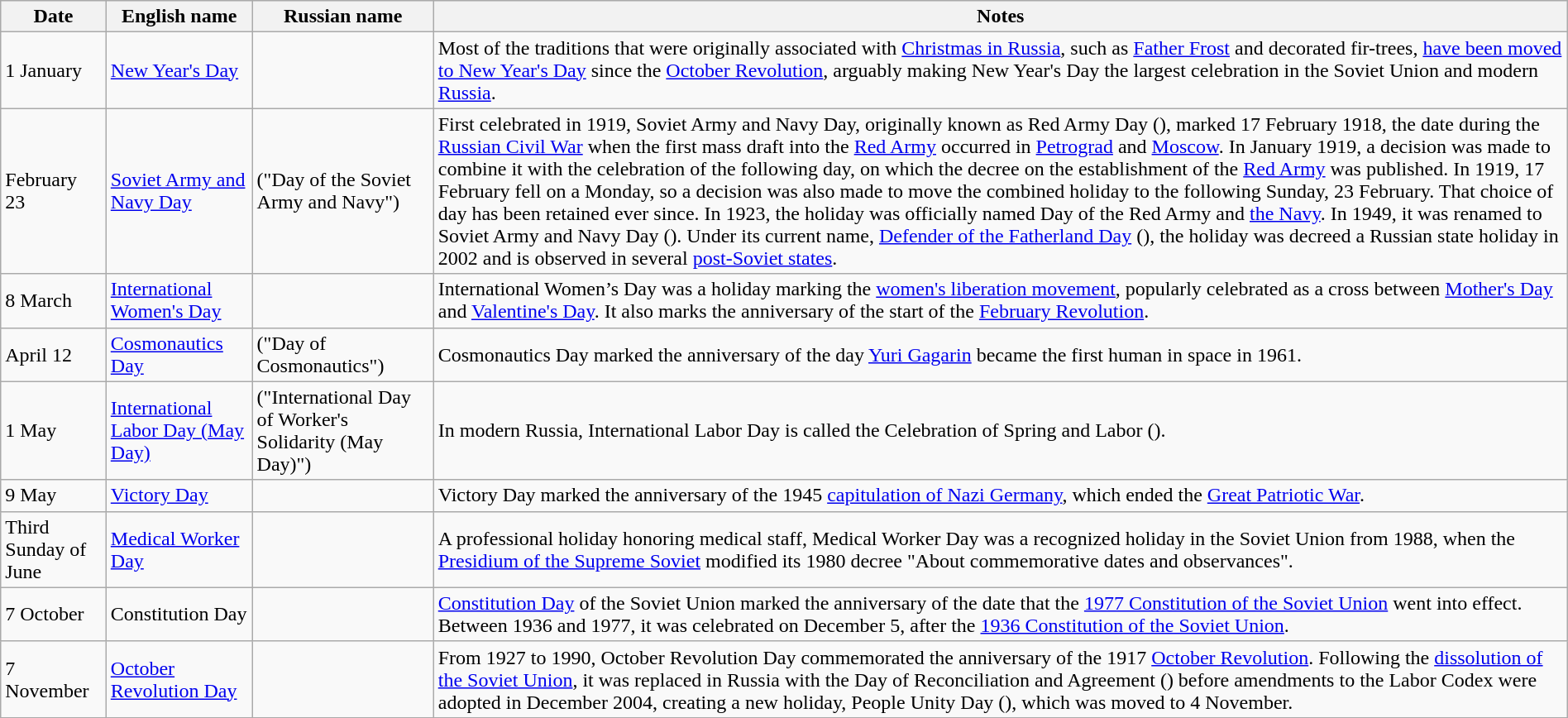<table class="wikitable" style="margin:auto;">
<tr style=background:#efefef;>
<th>Date</th>
<th>English name</th>
<th>Russian name</th>
<th>Notes</th>
</tr>
<tr>
<td>1 January</td>
<td><a href='#'>New Year's Day</a></td>
<td></td>
<td>Most of the traditions that were originally associated with <a href='#'>Christmas in Russia</a>, such as <a href='#'>Father Frost</a> and decorated fir-trees, <a href='#'>have been moved to New Year's Day</a> since the <a href='#'>October Revolution</a>, arguably making New Year's Day the largest celebration in the Soviet Union and modern <a href='#'>Russia</a>.</td>
</tr>
<tr>
<td>February 23</td>
<td><a href='#'>Soviet Army and Navy Day</a></td>
<td> ("Day of the Soviet Army and Navy")</td>
<td>First celebrated in 1919, Soviet Army and Navy Day, originally known as Red Army Day (), marked 17 February 1918, the date during the <a href='#'>Russian Civil War</a> when the first mass draft into the <a href='#'>Red Army</a> occurred in <a href='#'>Petrograd</a> and <a href='#'>Moscow</a>. In January 1919, a decision was made to combine it with the celebration of the following day, on which the decree on the establishment of the <a href='#'>Red Army</a> was published. In 1919, 17 February fell on a Monday, so a decision was also made to move the combined holiday to the following Sunday, 23 February. That choice of day has been retained ever since. In 1923, the holiday was officially named Day of the Red Army and <a href='#'>the Navy</a>. In 1949, it was renamed to Soviet Army and Navy Day (). Under its current name, <a href='#'>Defender of the Fatherland Day</a> (), the holiday was decreed a Russian state holiday in 2002 and is observed in several <a href='#'>post-Soviet states</a>.</td>
</tr>
<tr>
<td>8 March</td>
<td><a href='#'>International Women's Day</a></td>
<td></td>
<td>International Women’s Day was a holiday marking the <a href='#'>women's liberation movement</a>, popularly celebrated as a cross between <a href='#'>Mother's Day</a> and <a href='#'>Valentine's Day</a>. It also marks the anniversary of the start of the <a href='#'>February Revolution</a>.</td>
</tr>
<tr>
<td>April 12</td>
<td><a href='#'>Cosmonautics Day</a></td>
<td> ("Day of Cosmonautics")</td>
<td>Cosmonautics Day marked the anniversary of the day <a href='#'>Yuri Gagarin</a> became the first human in space in 1961.</td>
</tr>
<tr>
<td>1 May</td>
<td><a href='#'>International Labor Day (May Day)</a></td>
<td> ("International Day of Worker's Solidarity (May Day)")</td>
<td>In modern Russia, International Labor Day is called the Celebration of Spring and Labor ().</td>
</tr>
<tr>
<td>9 May</td>
<td><a href='#'>Victory Day</a></td>
<td></td>
<td>Victory Day marked the anniversary of the 1945 <a href='#'>capitulation of Nazi Germany</a>, which ended the <a href='#'>Great Patriotic War</a>.</td>
</tr>
<tr>
<td>Third Sunday of June</td>
<td><a href='#'>Medical Worker Day</a></td>
<td></td>
<td>A professional holiday honoring medical staff, Medical Worker Day was a recognized holiday in the Soviet Union from 1988, when the <a href='#'>Presidium of the Supreme Soviet</a> modified its 1980 decree "About commemorative dates and observances".</td>
</tr>
<tr>
<td>7 October</td>
<td>Constitution Day</td>
<td></td>
<td><a href='#'>Constitution Day</a> of the Soviet Union marked the anniversary of the date that the <a href='#'>1977 Constitution of the Soviet Union</a> went into effect. Between 1936 and 1977, it was celebrated on December 5, after the <a href='#'>1936 Constitution of the Soviet Union</a>.</td>
</tr>
<tr>
<td>7 November</td>
<td><a href='#'>October Revolution Day</a></td>
<td></td>
<td>From 1927 to 1990, October Revolution Day  commemorated the anniversary of the 1917 <a href='#'>October Revolution</a>. Following the <a href='#'>dissolution of the Soviet Union</a>, it was replaced in Russia with the Day of Reconciliation and Agreement () before amendments to the Labor Codex were adopted in December 2004, creating a new holiday, People Unity Day (), which was moved to 4 November.</td>
</tr>
</table>
